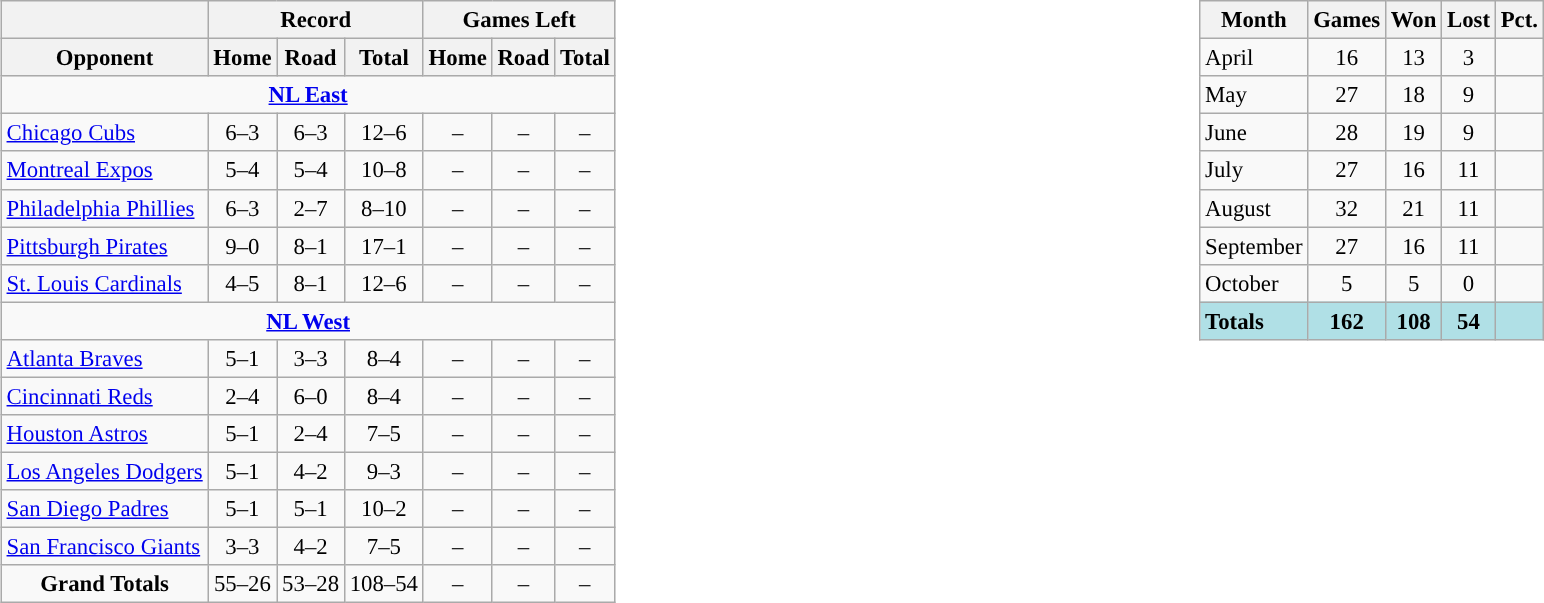<table style="width:100%;">
<tr>
<td style="vertical-align:top;"><br><table class="wikitable" style="font-size: 95%; text-align: center;">
<tr>
<th></th>
<th colspan=3>Record</th>
<th colspan=3>Games Left</th>
</tr>
<tr>
<th>Opponent</th>
<th>Home</th>
<th>Road</th>
<th>Total</th>
<th>Home</th>
<th>Road</th>
<th>Total</th>
</tr>
<tr>
<td colspan="11" style="text-align:center; "><strong><a href='#'><span>NL East</span></a></strong></td>
</tr>
<tr>
<td style="text-align:left;"><a href='#'>Chicago Cubs</a></td>
<td>6–3</td>
<td>6–3</td>
<td>12–6</td>
<td>–</td>
<td>–</td>
<td>–</td>
</tr>
<tr>
<td style="text-align:left;"><a href='#'>Montreal Expos</a></td>
<td>5–4</td>
<td>5–4</td>
<td>10–8</td>
<td>–</td>
<td>–</td>
<td>–</td>
</tr>
<tr>
<td style="text-align:left;"><a href='#'>Philadelphia Phillies</a></td>
<td>6–3</td>
<td>2–7</td>
<td>8–10</td>
<td>–</td>
<td>–</td>
<td>–</td>
</tr>
<tr>
<td style="text-align:left;"><a href='#'>Pittsburgh Pirates</a></td>
<td>9–0</td>
<td>8–1</td>
<td>17–1</td>
<td>–</td>
<td>–</td>
<td>–</td>
</tr>
<tr>
<td style="text-align:left;"><a href='#'>St. Louis Cardinals</a></td>
<td>4–5</td>
<td>8–1</td>
<td>12–6</td>
<td>–</td>
<td>–</td>
<td>–</td>
</tr>
<tr>
<td colspan="11" style="text-align:center; "><strong><a href='#'><span>NL West</span></a></strong></td>
</tr>
<tr>
<td style="text-align:left;"><a href='#'>Atlanta Braves</a></td>
<td>5–1</td>
<td>3–3</td>
<td>8–4</td>
<td>–</td>
<td>–</td>
<td>–</td>
</tr>
<tr>
<td style="text-align:left;"><a href='#'>Cincinnati Reds</a></td>
<td>2–4</td>
<td>6–0</td>
<td>8–4</td>
<td>–</td>
<td>–</td>
<td>–</td>
</tr>
<tr>
<td style="text-align:left;"><a href='#'>Houston Astros</a></td>
<td>5–1</td>
<td>2–4</td>
<td>7–5</td>
<td>–</td>
<td>–</td>
<td>–</td>
</tr>
<tr>
<td style="text-align:left;"><a href='#'>Los Angeles Dodgers</a></td>
<td>5–1</td>
<td>4–2</td>
<td>9–3</td>
<td>–</td>
<td>–</td>
<td>–</td>
</tr>
<tr>
<td style="text-align:left;"><a href='#'>San Diego Padres</a></td>
<td>5–1</td>
<td>5–1</td>
<td>10–2</td>
<td>–</td>
<td>–</td>
<td>–</td>
</tr>
<tr>
<td style="text-align:left;"><a href='#'>San Francisco Giants</a></td>
<td>3–3</td>
<td>4–2</td>
<td>7–5</td>
<td>–</td>
<td>–</td>
<td>–</td>
</tr>
<tr>
<td><strong>Grand Totals</strong></td>
<td>55–26</td>
<td>53–28</td>
<td>108–54</td>
<td>–</td>
<td>–</td>
<td>–</td>
</tr>
</table>
</td>
<td style="vertical-align:top;"><br><table class="wikitable" style="font-size: 95%; text-align: center;">
<tr>
<th>Month</th>
<th>Games</th>
<th>Won</th>
<th>Lost</th>
<th>Pct.</th>
</tr>
<tr>
<td style="text-align:left;">April</td>
<td>16</td>
<td>13</td>
<td>3</td>
<td></td>
</tr>
<tr>
<td style="text-align:left;">May</td>
<td>27</td>
<td>18</td>
<td>9</td>
<td></td>
</tr>
<tr>
<td style="text-align:left;">June</td>
<td>28</td>
<td>19</td>
<td>9</td>
<td></td>
</tr>
<tr>
<td style="text-align:left;">July</td>
<td>27</td>
<td>16</td>
<td>11</td>
<td></td>
</tr>
<tr>
<td style="text-align:left;">August</td>
<td>32</td>
<td>21</td>
<td>11</td>
<td></td>
</tr>
<tr>
<td style="text-align:left;">September</td>
<td>27</td>
<td>16</td>
<td>11</td>
<td></td>
</tr>
<tr>
<td style="text-align:left;">October</td>
<td>5</td>
<td>5</td>
<td>0</td>
<td></td>
</tr>
<tr style="font-weight:bold; background:powderblue;">
<td style="text-align:left;">Totals</td>
<td>162</td>
<td>108</td>
<td>54</td>
<td></td>
</tr>
</table>
</td>
</tr>
</table>
